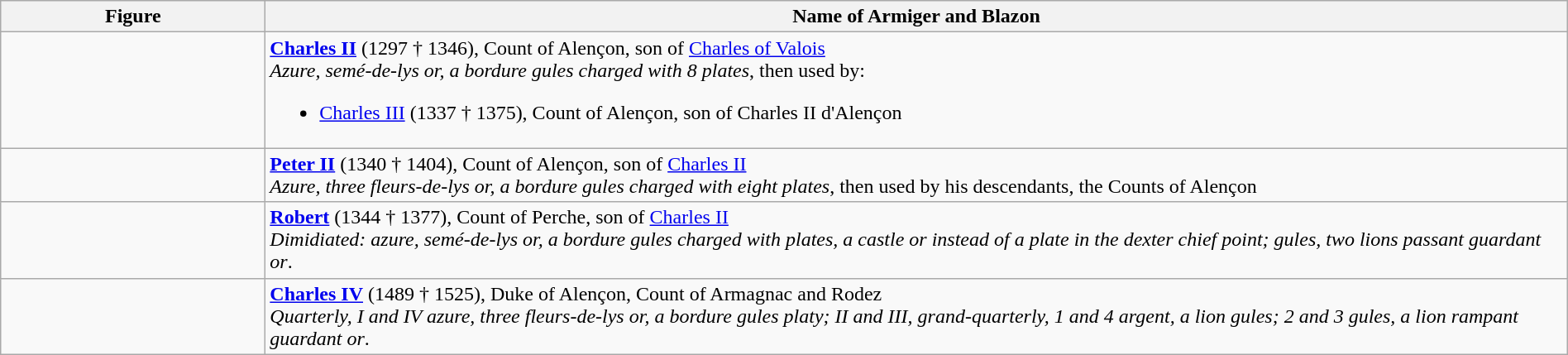<table class=wikitable width="100%">
<tr valign=top align=center>
<th width="206">Figure</th>
<th>Name of Armiger and Blazon</th>
</tr>
<tr valign=top>
<td align=center></td>
<td><strong><a href='#'>Charles II</a></strong> (1297 † 1346), Count of Alençon, son of <a href='#'>Charles of Valois</a><br><em>Azure, semé-de-lys or, a bordure gules charged with 8 plates</em>, then used by:<ul><li><a href='#'>Charles III</a> (1337 † 1375), Count of Alençon, son of Charles II d'Alençon</li></ul></td>
</tr>
<tr valign=top>
<td align=center></td>
<td><strong><a href='#'>Peter II</a></strong> (1340 † 1404), Count of Alençon, son of <a href='#'>Charles II</a><br><em>Azure, three fleurs-de-lys or, a bordure gules charged with eight plates</em>, then used by his descendants, the Counts of Alençon</td>
</tr>
<tr valign=top>
<td align=center></td>
<td><strong><a href='#'>Robert</a></strong> (1344 † 1377), Count of Perche, son of <a href='#'>Charles II</a><br><em>Dimidiated: azure, semé-de-lys or, a bordure gules charged with plates, a castle or instead of a plate in the dexter chief point; gules, two lions passant guardant or</em>.</td>
</tr>
<tr valign=top>
<td align=center></td>
<td><strong><a href='#'>Charles IV</a></strong> (1489 † 1525), Duke of Alençon, Count of Armagnac and Rodez<br><em>Quarterly, I and IV azure, three fleurs-de-lys or, a bordure gules platy; II and III, grand-quarterly, 1 and 4 argent, a lion gules; 2 and 3 gules, a lion rampant guardant or</em>.</td>
</tr>
</table>
